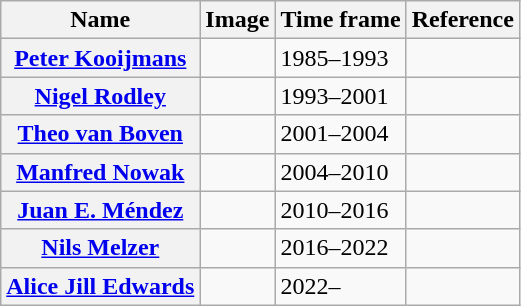<table class="wikitable sortable plainrowheaders">
<tr>
<th scope="col">Name</th>
<th scope="col">Image</th>
<th scope="col">Time frame</th>
<th scope="col">Reference</th>
</tr>
<tr>
<th scope="row"><a href='#'>Peter Kooijmans</a></th>
<td></td>
<td>1985–1993</td>
<td></td>
</tr>
<tr>
<th scope="row"><a href='#'>Nigel Rodley</a></th>
<td></td>
<td>1993–2001</td>
<td></td>
</tr>
<tr>
<th scope="row"><a href='#'>Theo van Boven</a></th>
<td></td>
<td>2001–2004</td>
<td></td>
</tr>
<tr>
<th scope="row"><a href='#'>Manfred Nowak</a></th>
<td></td>
<td>2004–2010</td>
<td></td>
</tr>
<tr>
<th scope="row"><a href='#'>Juan E. Méndez</a></th>
<td></td>
<td>2010–2016</td>
<td></td>
</tr>
<tr>
<th scope="row"><a href='#'>Nils Melzer</a></th>
<td></td>
<td>2016–2022</td>
<td></td>
</tr>
<tr>
<th scope="row"><a href='#'>Alice Jill Edwards</a></th>
<td></td>
<td>2022–</td>
<td></td>
</tr>
</table>
